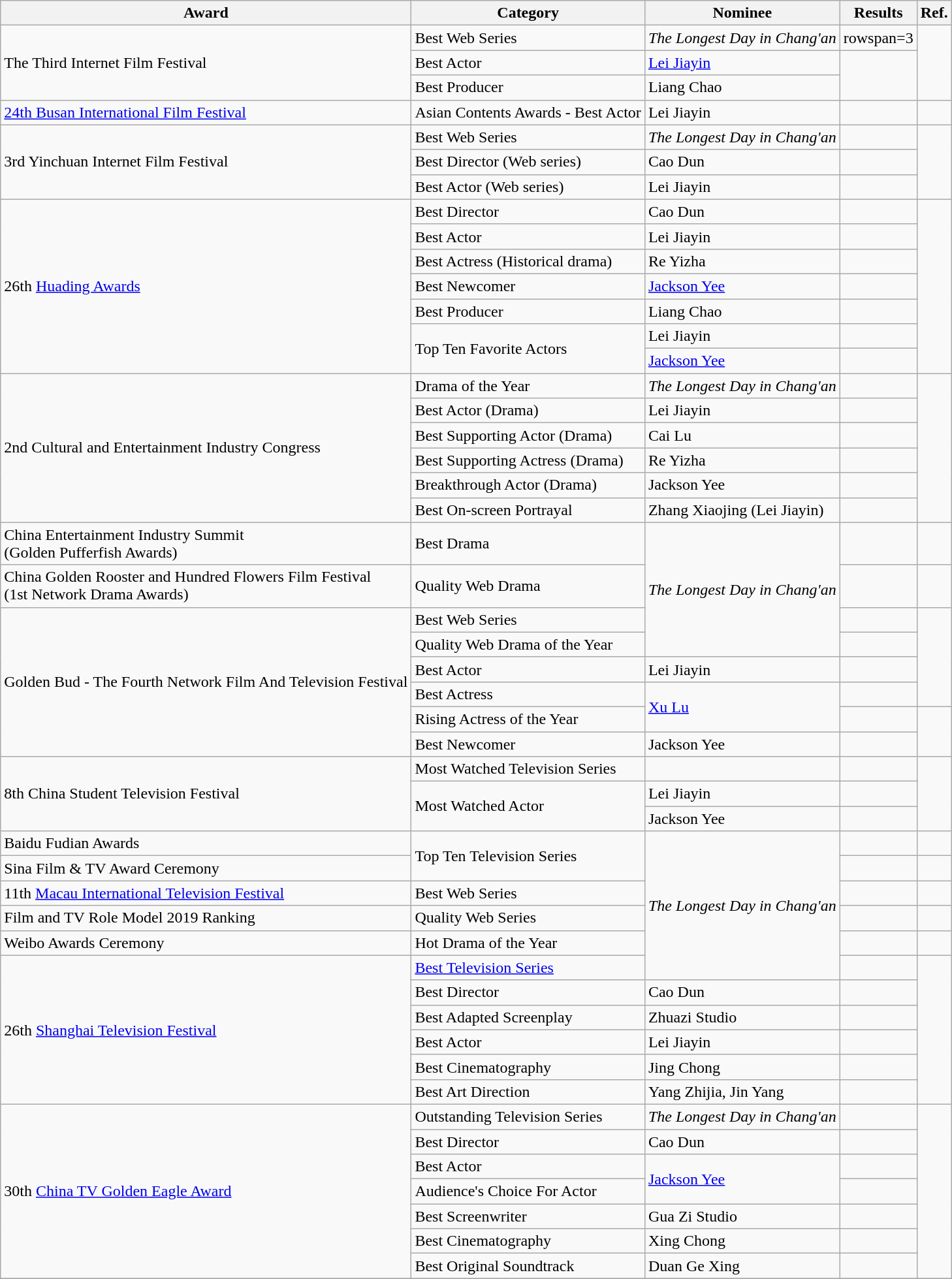<table class="wikitable">
<tr>
<th>Award</th>
<th>Category</th>
<th>Nominee</th>
<th>Results</th>
<th>Ref.</th>
</tr>
<tr>
<td rowspan=3>The Third Internet Film Festival</td>
<td>Best Web Series</td>
<td><em>The Longest Day in Chang'an</em></td>
<td>rowspan=3 </td>
<td rowspan=3></td>
</tr>
<tr>
<td>Best Actor</td>
<td><a href='#'>Lei Jiayin</a></td>
</tr>
<tr>
<td>Best Producer</td>
<td>Liang Chao</td>
</tr>
<tr>
<td><a href='#'>24th Busan International Film Festival</a></td>
<td>Asian Contents Awards - Best Actor</td>
<td>Lei Jiayin</td>
<td></td>
<td></td>
</tr>
<tr>
<td rowspan=3>3rd Yinchuan Internet Film Festival</td>
<td>Best Web Series</td>
<td><em>The Longest Day in Chang'an</em></td>
<td></td>
<td rowspan=3></td>
</tr>
<tr>
<td>Best Director (Web series)</td>
<td>Cao Dun</td>
<td></td>
</tr>
<tr>
<td>Best Actor (Web series)</td>
<td>Lei Jiayin</td>
<td></td>
</tr>
<tr>
<td rowspan=7>26th <a href='#'>Huading Awards</a></td>
<td>Best Director</td>
<td>Cao Dun</td>
<td></td>
<td rowspan=7></td>
</tr>
<tr>
<td>Best Actor</td>
<td>Lei Jiayin</td>
<td></td>
</tr>
<tr>
<td>Best Actress (Historical drama)</td>
<td>Re Yizha</td>
<td></td>
</tr>
<tr>
<td>Best Newcomer</td>
<td><a href='#'>Jackson Yee</a></td>
<td></td>
</tr>
<tr>
<td>Best Producer</td>
<td>Liang Chao</td>
<td></td>
</tr>
<tr>
<td rowspan=2>Top Ten Favorite Actors</td>
<td>Lei Jiayin</td>
<td></td>
</tr>
<tr>
<td><a href='#'>Jackson Yee</a></td>
<td></td>
</tr>
<tr>
<td rowspan=6>2nd Cultural and Entertainment Industry Congress</td>
<td>Drama of the Year</td>
<td><em>The Longest Day in Chang'an</em></td>
<td></td>
<td rowspan=6></td>
</tr>
<tr>
<td>Best Actor (Drama)</td>
<td>Lei Jiayin</td>
<td></td>
</tr>
<tr>
<td>Best Supporting Actor (Drama)</td>
<td>Cai Lu</td>
<td></td>
</tr>
<tr>
<td>Best Supporting Actress (Drama)</td>
<td>Re Yizha</td>
<td></td>
</tr>
<tr>
<td>Breakthrough Actor (Drama)</td>
<td>Jackson Yee</td>
<td></td>
</tr>
<tr>
<td>Best On-screen Portrayal</td>
<td>Zhang Xiaojing (Lei Jiayin)</td>
<td></td>
</tr>
<tr>
<td>China Entertainment Industry Summit <br> (Golden Pufferfish Awards)</td>
<td>Best Drama</td>
<td rowspan=4><em>The Longest Day in Chang'an</em></td>
<td></td>
<td></td>
</tr>
<tr>
<td>China Golden Rooster and Hundred Flowers Film Festival <br> (1st Network Drama Awards)</td>
<td>Quality Web Drama</td>
<td></td>
<td></td>
</tr>
<tr>
<td rowspan=6>Golden Bud - The Fourth Network Film And Television Festival</td>
<td>Best Web Series</td>
<td></td>
<td rowspan=4></td>
</tr>
<tr>
<td>Quality Web Drama of the Year</td>
<td></td>
</tr>
<tr>
<td>Best Actor</td>
<td>Lei Jiayin</td>
<td></td>
</tr>
<tr>
<td>Best Actress</td>
<td rowspan=2><a href='#'>Xu Lu</a></td>
<td></td>
</tr>
<tr>
<td>Rising Actress of the Year</td>
<td></td>
</tr>
<tr>
<td>Best Newcomer</td>
<td>Jackson Yee</td>
<td></td>
</tr>
<tr>
<td rowspan=3>8th China Student Television Festival</td>
<td>Most Watched Television Series</td>
<td></td>
<td></td>
<td rowspan=3></td>
</tr>
<tr>
<td rowspan=2>Most Watched Actor</td>
<td>Lei Jiayin</td>
<td></td>
</tr>
<tr>
<td>Jackson Yee</td>
<td></td>
</tr>
<tr>
<td>Baidu Fudian Awards</td>
<td rowspan=2>Top Ten Television Series</td>
<td rowspan=6><em>The Longest Day in Chang'an</em></td>
<td></td>
<td></td>
</tr>
<tr>
<td>Sina Film & TV Award Ceremony</td>
<td></td>
<td></td>
</tr>
<tr>
<td>11th <a href='#'>Macau International Television Festival</a></td>
<td>Best Web Series</td>
<td></td>
<td></td>
</tr>
<tr>
<td>Film and TV Role Model 2019 Ranking</td>
<td>Quality Web Series</td>
<td></td>
<td></td>
</tr>
<tr>
<td>Weibo Awards Ceremony</td>
<td>Hot Drama of the Year</td>
<td></td>
<td></td>
</tr>
<tr>
<td rowspan=6>26th <a href='#'>Shanghai Television Festival</a></td>
<td><a href='#'>Best Television Series</a></td>
<td></td>
<td rowspan=6></td>
</tr>
<tr>
<td>Best Director</td>
<td>Cao Dun</td>
<td></td>
</tr>
<tr>
<td>Best Adapted Screenplay</td>
<td>Zhuazi Studio</td>
<td></td>
</tr>
<tr>
<td>Best Actor</td>
<td>Lei Jiayin</td>
<td></td>
</tr>
<tr>
<td>Best Cinematography</td>
<td>Jing Chong</td>
<td></td>
</tr>
<tr>
<td>Best Art Direction</td>
<td>Yang Zhijia, Jin Yang</td>
<td></td>
</tr>
<tr>
<td rowspan=7>30th <a href='#'>China TV Golden Eagle Award</a></td>
<td>Outstanding Television Series</td>
<td><em>The Longest Day in Chang'an</em></td>
<td></td>
<td rowspan=7></td>
</tr>
<tr>
<td>Best Director</td>
<td>Cao Dun</td>
<td></td>
</tr>
<tr>
<td>Best Actor</td>
<td rowspan=2><a href='#'>Jackson Yee</a></td>
<td></td>
</tr>
<tr>
<td>Audience's Choice For Actor</td>
<td></td>
</tr>
<tr>
<td>Best Screenwriter</td>
<td>Gua Zi Studio</td>
<td></td>
</tr>
<tr>
<td>Best Cinematography</td>
<td>Xing Chong</td>
<td></td>
</tr>
<tr>
<td>Best Original Soundtrack</td>
<td>Duan Ge Xing</td>
<td></td>
</tr>
<tr>
</tr>
</table>
